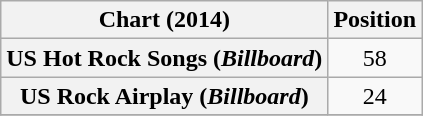<table class="wikitable plainrowheaders sortable">
<tr>
<th>Chart (2014)</th>
<th>Position</th>
</tr>
<tr>
<th scope="row">US Hot Rock Songs (<em>Billboard</em>)</th>
<td style="text-align:center;">58</td>
</tr>
<tr>
<th scope="row">US Rock Airplay (<em>Billboard</em>)</th>
<td style="text-align:center;">24</td>
</tr>
<tr>
</tr>
</table>
